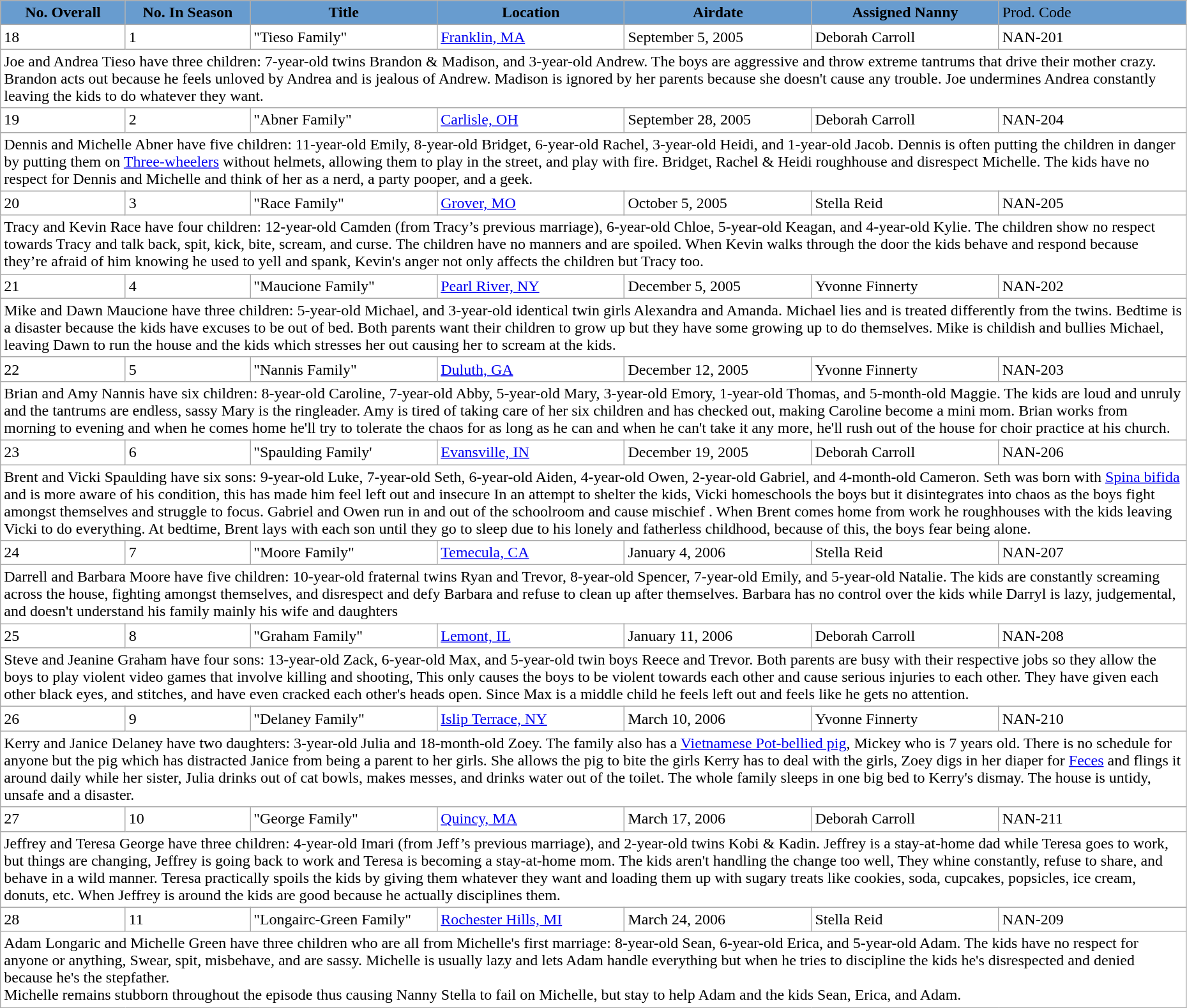<table class="wikitable plainrowheaders" style="background: #FFFFFF; width:98%">
<tr>
<th style="vertical-align: bottom; background: #689CCF; width: 10%;">No. Overall</th>
<th style="vertical-align: bottom; background: #689CCF; width: 10%;">No. In Season</th>
<th style="vertical-align: bottom; background: #689CCF; width: 15%;">Title</th>
<th style="vertical-align: bottom; background: #689CCF; width: 15%;">Location</th>
<th style="vertical-align: bottom; background: #689CCF; width: 15%;">Airdate</th>
<th style="vertical-align: bottom; background: #689CCF; width: 15%;">Assigned Nanny</th>
<td style="vertical-align: bottom; background: #689CCF; width: 15%;" !>Prod. Code</td>
</tr>
<tr>
<td>18</td>
<td>1</td>
<td>"Tieso Family"</td>
<td><a href='#'>Franklin, MA</a></td>
<td>September 5, 2005</td>
<td>Deborah Carroll</td>
<td>NAN-201</td>
</tr>
<tr>
<td colspan="7">Joe and Andrea Tieso have three children: 7-year-old twins Brandon & Madison, and 3-year-old Andrew. The boys are aggressive and throw extreme tantrums that drive their mother crazy. Brandon acts out because he feels unloved by Andrea and is jealous of Andrew. Madison is ignored by her parents because she doesn't cause any trouble. Joe undermines Andrea constantly leaving the kids to do whatever they want.</td>
</tr>
<tr>
<td>19</td>
<td>2</td>
<td>"Abner Family"</td>
<td><a href='#'>Carlisle, OH</a></td>
<td>September 28, 2005</td>
<td>Deborah Carroll</td>
<td>NAN-204</td>
</tr>
<tr>
<td colspan="7">Dennis and Michelle Abner have five children: 11-year-old Emily, 8-year-old Bridget, 6-year-old Rachel, 3-year-old Heidi, and 1-year-old Jacob. Dennis is often putting the children in danger by putting them on <a href='#'>Three-wheelers</a> without helmets, allowing them to play in the street, and play with fire. Bridget, Rachel & Heidi roughhouse and disrespect Michelle. The kids have no respect for Dennis and Michelle and think of her as a nerd, a party pooper, and a geek.</td>
</tr>
<tr>
<td>20</td>
<td>3</td>
<td>"Race Family"</td>
<td><a href='#'>Grover, MO</a></td>
<td>October 5, 2005</td>
<td>Stella Reid</td>
<td>NAN-205</td>
</tr>
<tr>
<td colspan="7">Tracy and Kevin Race have four children: 12-year-old Camden (from Tracy’s previous marriage), 6-year-old Chloe, 5-year-old Keagan, and 4-year-old Kylie. The children show no respect towards Tracy and talk back, spit, kick, bite, scream, and curse. The children have no manners and are spoiled. When Kevin walks through the door the kids behave and respond because they’re afraid of him knowing he used to yell and spank, Kevin's anger not only affects the children but Tracy too.</td>
</tr>
<tr>
<td>21</td>
<td>4</td>
<td>"Maucione Family"</td>
<td><a href='#'>Pearl River, NY</a></td>
<td>December 5, 2005</td>
<td>Yvonne Finnerty</td>
<td>NAN-202</td>
</tr>
<tr>
<td colspan="7">Mike and Dawn Maucione have three children: 5-year-old Michael, and 3-year-old identical twin girls Alexandra and Amanda. Michael lies and is treated differently from the twins. Bedtime is a disaster because the kids have excuses to be out of bed. Both parents want their children to grow up but they have some growing up to do themselves. Mike is childish and bullies Michael, leaving Dawn to run the house and the kids which stresses her out causing her to scream at the kids.</td>
</tr>
<tr>
<td>22</td>
<td>5</td>
<td>"Nannis Family"</td>
<td><a href='#'>Duluth, GA</a></td>
<td>December 12, 2005</td>
<td>Yvonne Finnerty</td>
<td>NAN-203</td>
</tr>
<tr>
<td colspan="7">Brian and Amy Nannis have six children: 8-year-old Caroline, 7-year-old Abby, 5-year-old Mary, 3-year-old Emory, 1-year-old Thomas, and 5-month-old Maggie. The kids are loud and unruly and the tantrums are endless, sassy Mary is the ringleader. Amy is tired of taking care of her six children and has checked out, making Caroline become a mini mom. Brian works from morning to evening and when he comes home he'll try to tolerate the chaos for as long as he can and when he can't take it any more, he'll rush out of the house for choir practice at his church.</td>
</tr>
<tr>
<td>23</td>
<td>6</td>
<td>"Spaulding Family'</td>
<td><a href='#'>Evansville, IN</a></td>
<td>December 19, 2005</td>
<td>Deborah Carroll</td>
<td>NAN-206</td>
</tr>
<tr>
<td colspan="7">Brent and Vicki Spaulding have six sons: 9-year-old Luke, 7-year-old Seth, 6-year-old Aiden, 4-year-old Owen, 2-year-old Gabriel, and 4-month-old Cameron. Seth was born with <a href='#'>Spina bifida</a> and is more aware of his condition, this has made him feel left out and insecure In an attempt to shelter the kids, Vicki homeschools the boys but it disintegrates into chaos as the boys fight amongst themselves and struggle to focus. Gabriel and Owen run in and out of the schoolroom and cause mischief . When Brent comes home from work he roughhouses with the kids leaving Vicki to do everything. At bedtime, Brent lays with each son until they go to sleep due to his lonely and fatherless childhood, because of this, the boys fear being alone.</td>
</tr>
<tr>
<td>24</td>
<td>7</td>
<td>"Moore Family"</td>
<td><a href='#'>Temecula, CA</a></td>
<td>January 4, 2006</td>
<td>Stella Reid</td>
<td>NAN-207</td>
</tr>
<tr>
<td colspan="7">Darrell and Barbara Moore have five children: 10-year-old fraternal twins Ryan and Trevor, 8-year-old Spencer, 7-year-old Emily, and 5-year-old Natalie. The kids are constantly screaming across the house, fighting amongst themselves, and disrespect and defy Barbara and refuse to clean up after themselves. Barbara has no control over the kids while Darryl is lazy, judgemental, and doesn't understand his family mainly his wife and daughters</td>
</tr>
<tr>
<td>25</td>
<td>8</td>
<td>"Graham Family"</td>
<td><a href='#'>Lemont, IL</a></td>
<td>January 11, 2006</td>
<td>Deborah Carroll</td>
<td>NAN-208</td>
</tr>
<tr>
<td colspan="7">Steve and Jeanine Graham have four sons: 13-year-old Zack, 6-year-old Max, and 5-year-old twin boys Reece and Trevor. Both parents are busy with their respective jobs so they allow the boys to play violent video games that involve killing and shooting, This only causes the boys to be violent towards each other and cause serious injuries to each other. They have given each other black eyes, and stitches, and have even cracked each other's heads open. Since Max is a middle child he feels left out and feels like he gets no attention.</td>
</tr>
<tr>
<td>26</td>
<td>9</td>
<td>"Delaney Family"</td>
<td><a href='#'>Islip Terrace, NY</a></td>
<td>March 10, 2006</td>
<td>Yvonne Finnerty</td>
<td>NAN-210</td>
</tr>
<tr>
<td colspan="7">Kerry and Janice Delaney have two daughters: 3-year-old Julia and 18-month-old Zoey. The family also has a <a href='#'>Vietnamese Pot-bellied pig</a>, Mickey who is 7 years old. There is no schedule for anyone but the pig which has distracted Janice from being a parent to her girls. She allows the pig to bite the girls Kerry has to deal with the girls, Zoey digs in her diaper for <a href='#'>Feces</a> and flings it around daily while her sister, Julia drinks out of cat bowls, makes messes, and drinks water out of the toilet. The whole family sleeps in one big bed to Kerry's dismay. The house is untidy, unsafe and a disaster.</td>
</tr>
<tr>
<td>27</td>
<td>10</td>
<td>"George Family"</td>
<td><a href='#'>Quincy, MA</a></td>
<td>March 17, 2006</td>
<td>Deborah Carroll</td>
<td>NAN-211</td>
</tr>
<tr>
<td colspan="7">Jeffrey and Teresa George have three children: 4-year-old Imari (from Jeff’s previous marriage), and 2-year-old twins Kobi & Kadin. Jeffrey is a stay-at-home dad while Teresa goes to work, but things are changing, Jeffrey is going back to work and Teresa is becoming a stay-at-home mom. The kids aren't handling the change too well, They whine constantly, refuse to share, and behave in a wild manner. Teresa practically spoils the kids by giving them whatever they want and loading them up with sugary treats like cookies, soda, cupcakes, popsicles, ice cream, donuts, etc. When Jeffrey is around the kids are good because he actually disciplines them.</td>
</tr>
<tr>
<td>28</td>
<td>11</td>
<td>"Longairc-Green Family"</td>
<td><a href='#'>Rochester Hills, MI</a></td>
<td>March 24, 2006</td>
<td>Stella Reid</td>
<td>NAN-209</td>
</tr>
<tr>
<td colspan="7">Adam Longaric and Michelle Green have three children who are all from Michelle's first marriage: 8-year-old Sean, 6-year-old Erica, and 5-year-old Adam. The kids have no respect for anyone or anything, Swear, spit, misbehave, and are sassy. Michelle is usually lazy and lets Adam handle everything but when he tries to discipline the kids he's disrespected and denied because he's the stepfather.<br>Michelle remains stubborn throughout the episode thus causing Nanny Stella to fail on Michelle, but stay to help Adam and the kids Sean, Erica, and Adam.</td>
</tr>
</table>
